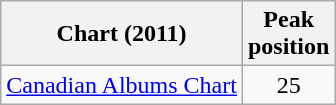<table class="wikitable">
<tr>
<th>Chart (2011)</th>
<th>Peak<br>position</th>
</tr>
<tr>
<td><a href='#'>Canadian Albums Chart</a></td>
<td align="center">25</td>
</tr>
</table>
